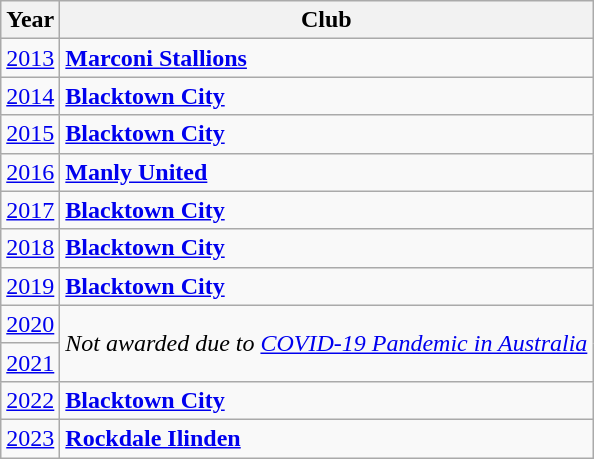<table class="wikitable">
<tr>
<th>Year</th>
<th>Club</th>
</tr>
<tr>
<td><a href='#'>2013</a></td>
<td><strong><a href='#'>Marconi Stallions</a></strong></td>
</tr>
<tr>
<td><a href='#'>2014</a></td>
<td><strong><a href='#'>Blacktown City</a></strong></td>
</tr>
<tr>
<td><a href='#'>2015</a></td>
<td><strong><a href='#'>Blacktown City</a></strong></td>
</tr>
<tr>
<td><a href='#'>2016</a></td>
<td><strong><a href='#'>Manly United</a></strong></td>
</tr>
<tr>
<td><a href='#'>2017</a></td>
<td><strong><a href='#'>Blacktown City</a></strong></td>
</tr>
<tr>
<td><a href='#'>2018</a></td>
<td><strong><a href='#'>Blacktown City</a></strong></td>
</tr>
<tr>
<td><a href='#'>2019</a></td>
<td><strong><a href='#'>Blacktown City</a></strong></td>
</tr>
<tr>
<td><a href='#'>2020</a></td>
<td rowspan=2><em>Not awarded due to <a href='#'>COVID-19 Pandemic in Australia</a></em></td>
</tr>
<tr>
<td><a href='#'>2021</a></td>
</tr>
<tr>
<td><a href='#'>2022</a></td>
<td><strong><a href='#'>Blacktown City</a></strong></td>
</tr>
<tr>
<td><a href='#'>2023</a></td>
<td><strong><a href='#'>Rockdale Ilinden</a></strong></td>
</tr>
</table>
